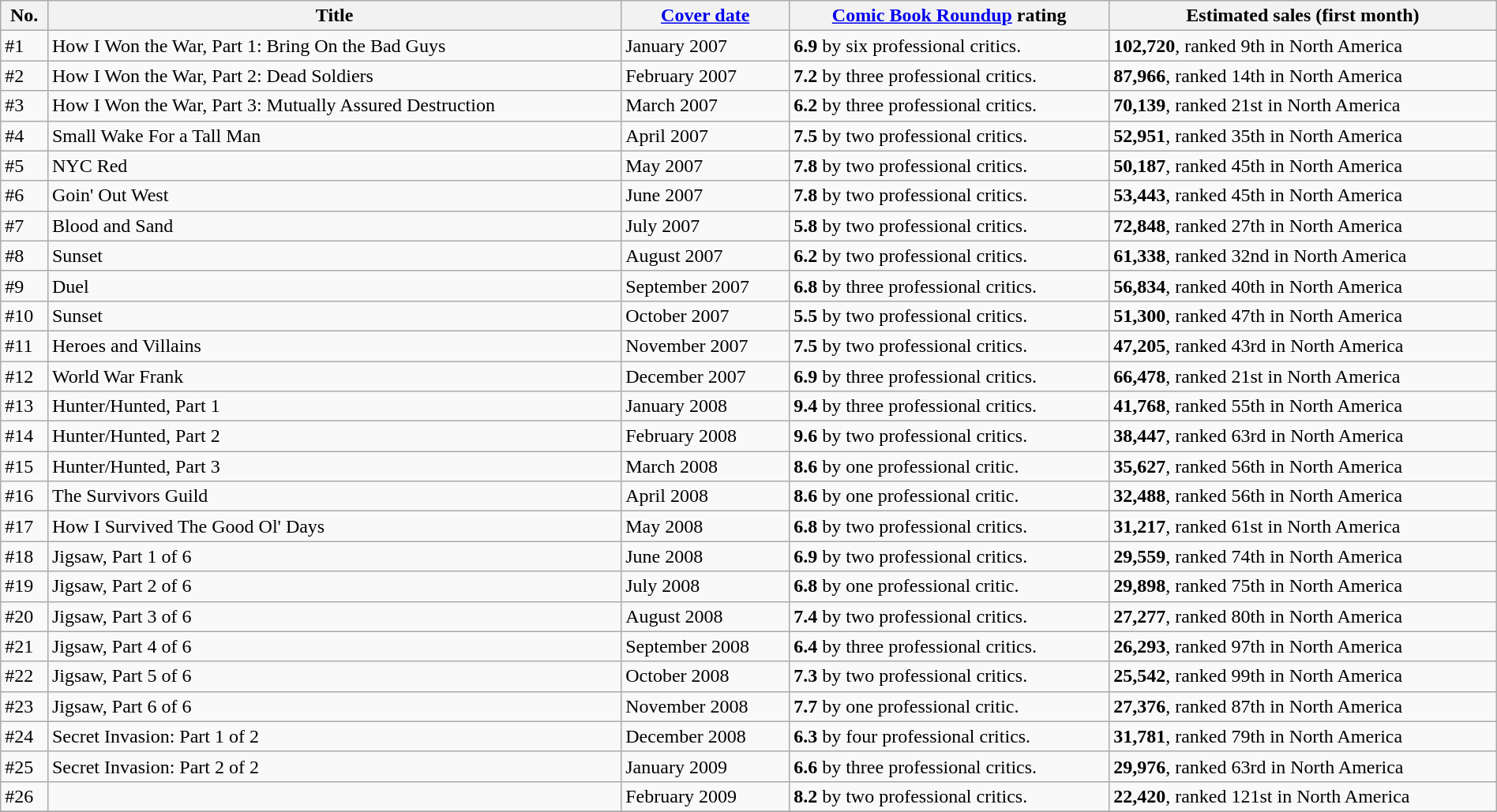<table class="wikitable" width=100%>
<tr>
<th>No.</th>
<th>Title</th>
<th><a href='#'>Cover date</a></th>
<th><a href='#'>Comic Book Roundup</a> rating</th>
<th>Estimated sales (first month)</th>
</tr>
<tr>
<td>#1</td>
<td>How I Won the War, Part 1: Bring On the Bad Guys</td>
<td>January 2007</td>
<td><strong>6.9</strong> by six professional critics.</td>
<td><strong>102,720</strong>, ranked 9th in North America</td>
</tr>
<tr>
<td>#2</td>
<td>How I Won the War, Part 2: Dead Soldiers</td>
<td>February 2007</td>
<td><strong>7.2</strong> by three professional critics.</td>
<td><strong>87,966</strong>, ranked 14th in North America</td>
</tr>
<tr>
<td>#3</td>
<td>How I Won the War, Part 3: Mutually Assured Destruction</td>
<td>March 2007</td>
<td><strong>6.2</strong> by three professional critics.</td>
<td><strong>70,139</strong>, ranked 21st in North America</td>
</tr>
<tr>
<td>#4</td>
<td>Small Wake For a Tall Man</td>
<td>April 2007</td>
<td><strong>7.5</strong> by two professional critics.</td>
<td><strong>52,951</strong>, ranked 35th in North America</td>
</tr>
<tr>
<td>#5</td>
<td>NYC Red</td>
<td>May 2007</td>
<td><strong>7.8</strong> by two professional critics.</td>
<td><strong>50,187</strong>, ranked 45th in North America</td>
</tr>
<tr>
<td>#6</td>
<td>Goin' Out West</td>
<td>June 2007</td>
<td><strong>7.8</strong> by two professional critics.</td>
<td><strong>53,443</strong>, ranked 45th in North America</td>
</tr>
<tr>
<td>#7</td>
<td>Blood and Sand</td>
<td>July 2007</td>
<td><strong>5.8</strong> by two professional critics.</td>
<td><strong>72,848</strong>, ranked 27th in North America</td>
</tr>
<tr>
<td>#8</td>
<td>Sunset</td>
<td>August 2007</td>
<td><strong>6.2</strong> by two professional critics.</td>
<td><strong>61,338</strong>, ranked 32nd in North America</td>
</tr>
<tr>
<td>#9</td>
<td>Duel</td>
<td>September 2007</td>
<td><strong>6.8</strong> by three professional critics.</td>
<td><strong>56,834</strong>, ranked 40th in North America</td>
</tr>
<tr>
<td>#10</td>
<td>Sunset</td>
<td>October 2007</td>
<td><strong>5.5</strong> by two professional critics.</td>
<td><strong>51,300</strong>, ranked 47th in North America</td>
</tr>
<tr>
<td>#11</td>
<td>Heroes and Villains</td>
<td>November 2007</td>
<td><strong>7.5</strong> by two professional critics.</td>
<td><strong>47,205</strong>, ranked 43rd in North America</td>
</tr>
<tr>
<td>#12</td>
<td>World War Frank</td>
<td>December 2007</td>
<td><strong>6.9</strong> by three professional critics.</td>
<td><strong>66,478</strong>, ranked 21st in North America</td>
</tr>
<tr>
<td>#13</td>
<td>Hunter/Hunted, Part 1</td>
<td>January 2008</td>
<td><strong>9.4</strong> by three professional critics.</td>
<td><strong>41,768</strong>, ranked 55th in North America</td>
</tr>
<tr>
<td>#14</td>
<td>Hunter/Hunted, Part 2</td>
<td>February 2008</td>
<td><strong>9.6</strong> by two professional critics.</td>
<td><strong>38,447</strong>, ranked 63rd in North America</td>
</tr>
<tr>
<td>#15</td>
<td>Hunter/Hunted, Part 3</td>
<td>March 2008</td>
<td><strong>8.6</strong> by one professional critic.</td>
<td><strong>35,627</strong>, ranked 56th in North America</td>
</tr>
<tr>
<td>#16</td>
<td>The Survivors Guild</td>
<td>April 2008</td>
<td><strong>8.6</strong> by one professional critic.</td>
<td><strong>32,488</strong>, ranked 56th in North America</td>
</tr>
<tr>
<td>#17</td>
<td>How I Survived The Good Ol' Days</td>
<td>May 2008</td>
<td><strong>6.8</strong> by two professional critics.</td>
<td><strong>31,217</strong>, ranked 61st in North America</td>
</tr>
<tr>
<td>#18</td>
<td>Jigsaw, Part 1 of 6</td>
<td>June 2008</td>
<td><strong>6.9</strong> by two professional critics.</td>
<td><strong>29,559</strong>, ranked 74th in North America</td>
</tr>
<tr>
<td>#19</td>
<td>Jigsaw, Part 2 of 6</td>
<td>July 2008</td>
<td><strong>6.8</strong> by one professional critic.</td>
<td><strong>29,898</strong>, ranked 75th in North America</td>
</tr>
<tr>
<td>#20</td>
<td>Jigsaw, Part 3 of 6</td>
<td>August 2008</td>
<td><strong>7.4</strong> by two professional critics.</td>
<td><strong>27,277</strong>, ranked 80th in North America</td>
</tr>
<tr>
<td>#21</td>
<td>Jigsaw, Part 4 of 6</td>
<td>September 2008</td>
<td><strong>6.4</strong> by three professional critics.</td>
<td><strong>26,293</strong>, ranked 97th in North America</td>
</tr>
<tr>
<td>#22</td>
<td>Jigsaw, Part 5 of 6</td>
<td>October 2008</td>
<td><strong>7.3</strong> by two professional critics.</td>
<td><strong>25,542</strong>, ranked 99th in North America</td>
</tr>
<tr>
<td>#23</td>
<td>Jigsaw, Part 6 of 6</td>
<td>November 2008</td>
<td><strong>7.7</strong> by one professional critic.</td>
<td><strong>27,376</strong>, ranked 87th in North America</td>
</tr>
<tr>
<td>#24</td>
<td>Secret Invasion: Part 1 of 2</td>
<td>December 2008</td>
<td><strong>6.3</strong> by four professional critics.</td>
<td><strong>31,781</strong>, ranked 79th in North America</td>
</tr>
<tr>
<td>#25</td>
<td>Secret Invasion: Part 2 of 2</td>
<td>January 2009</td>
<td><strong>6.6</strong> by three professional critics.</td>
<td><strong>29,976</strong>, ranked 63rd in North America</td>
</tr>
<tr>
<td>#26</td>
<td></td>
<td>February 2009</td>
<td><strong>8.2</strong> by two professional critics.</td>
<td><strong>22,420</strong>, ranked 121st in North America</td>
</tr>
<tr>
</tr>
</table>
